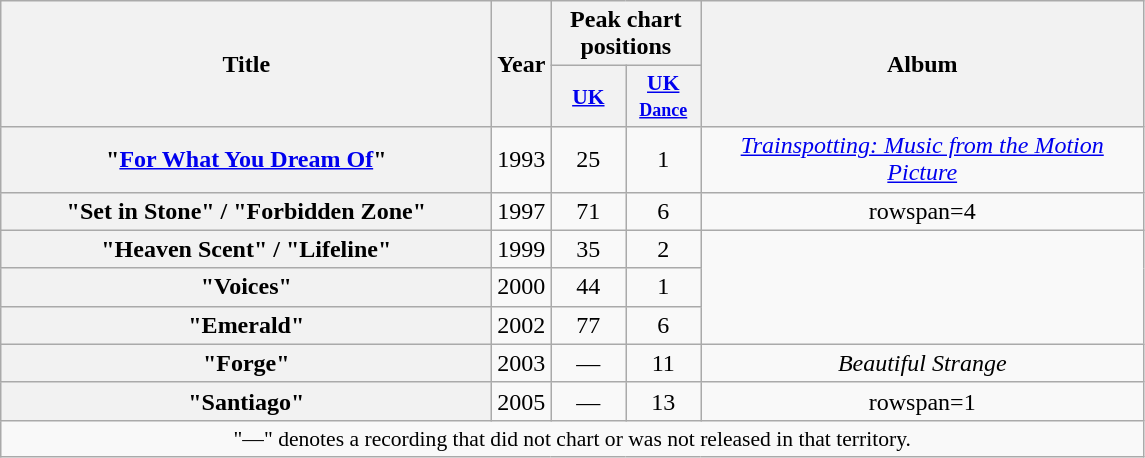<table class="wikitable plainrowheaders" style="text-align:center;" border="1">
<tr>
<th scope="col" rowspan="2" style="width:20em;">Title</th>
<th scope="col" rowspan="2" style="width:1em;">Year</th>
<th scope="col" colspan="2">Peak chart positions</th>
<th scope="col" rowspan="2" style="width:18em;">Album</th>
</tr>
<tr>
<th scope="col" style="width:3em;font-size:90%;"><a href='#'>UK</a><br></th>
<th scope="col" style="width:3em;font-size:90%;"><a href='#'>UK<br><small>Dance</small></a><br></th>
</tr>
<tr>
<th scope="row">"<a href='#'>For What You Dream Of</a>"<br></th>
<td rowspan="1">1993</td>
<td>25</td>
<td>1</td>
<td><em><a href='#'>Trainspotting: Music from the Motion Picture</a></em></td>
</tr>
<tr>
<th scope="row">"Set in Stone" / "Forbidden Zone"</th>
<td rowspan="1">1997</td>
<td>71</td>
<td>6</td>
<td>rowspan=4 </td>
</tr>
<tr>
<th scope="row">"Heaven Scent" / "Lifeline"</th>
<td rowspan="1">1999</td>
<td>35</td>
<td>2</td>
</tr>
<tr>
<th scope="row">"Voices"</th>
<td rowspan="1">2000</td>
<td>44</td>
<td>1</td>
</tr>
<tr>
<th scope="row">"Emerald"</th>
<td rowspan="1">2002</td>
<td>77</td>
<td>6</td>
</tr>
<tr>
<th scope="row">"Forge"</th>
<td rowspan="1">2003</td>
<td>—</td>
<td>11</td>
<td><em>Beautiful Strange</em></td>
</tr>
<tr>
<th scope="row">"Santiago"</th>
<td rowspan="1">2005</td>
<td>—</td>
<td>13</td>
<td>rowspan=1 </td>
</tr>
<tr>
<td colspan="13" style="font-size:90%">"—" denotes a recording that did not chart or was not released in that territory.</td>
</tr>
</table>
